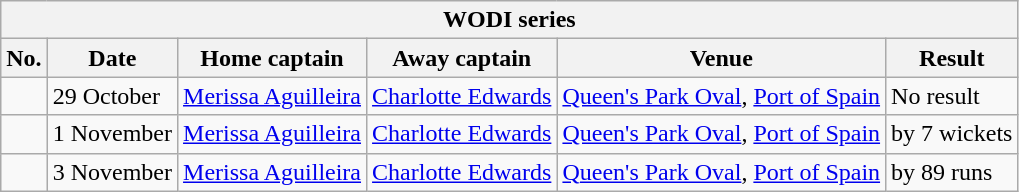<table class="wikitable">
<tr>
<th colspan="9">WODI series</th>
</tr>
<tr>
<th>No.</th>
<th>Date</th>
<th>Home captain</th>
<th>Away captain</th>
<th>Venue</th>
<th>Result</th>
</tr>
<tr>
<td></td>
<td>29 October</td>
<td><a href='#'>Merissa Aguilleira</a></td>
<td><a href='#'>Charlotte Edwards</a></td>
<td><a href='#'>Queen's Park Oval</a>, <a href='#'>Port of Spain</a></td>
<td>No result</td>
</tr>
<tr>
<td></td>
<td>1 November</td>
<td><a href='#'>Merissa Aguilleira</a></td>
<td><a href='#'>Charlotte Edwards</a></td>
<td><a href='#'>Queen's Park Oval</a>, <a href='#'>Port of Spain</a></td>
<td> by 7 wickets</td>
</tr>
<tr>
<td></td>
<td>3 November</td>
<td><a href='#'>Merissa Aguilleira</a></td>
<td><a href='#'>Charlotte Edwards</a></td>
<td><a href='#'>Queen's Park Oval</a>, <a href='#'>Port of Spain</a></td>
<td> by 89 runs</td>
</tr>
</table>
